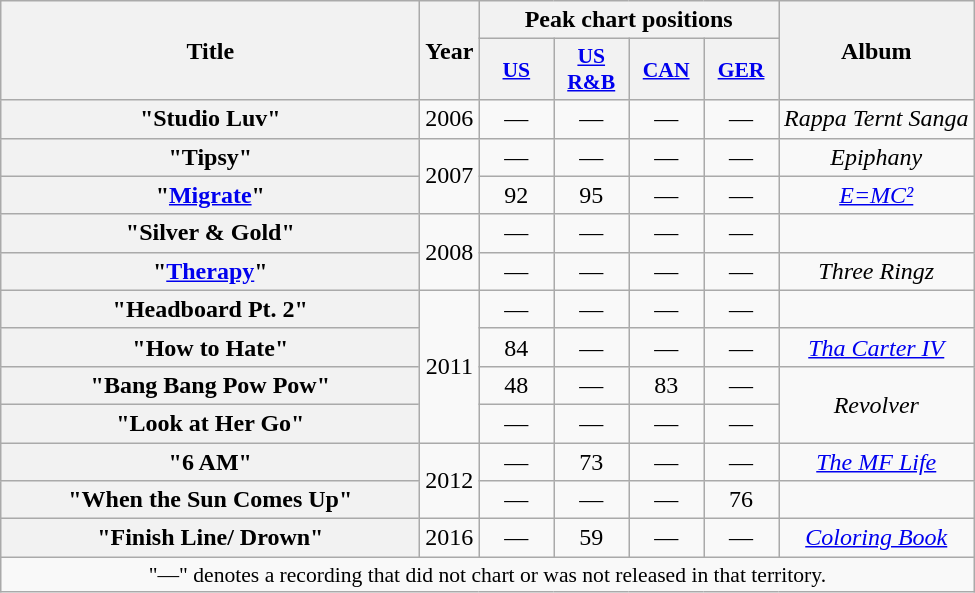<table class="wikitable plainrowheaders" style="text-align:center;">
<tr>
<th scope="col" rowspan="2" style="width:17em;">Title</th>
<th scope="col" rowspan="2">Year</th>
<th scope="col" colspan="4">Peak chart positions</th>
<th scope="col" rowspan="2">Album</th>
</tr>
<tr>
<th scope="col" style="width:3em;font-size:90%;"><a href='#'>US</a><br></th>
<th scope="col" style="width:3em;font-size:90%;"><a href='#'>US R&B</a><br></th>
<th scope="col" style="width:3em;font-size:90%;"><a href='#'>CAN</a><br></th>
<th scope="col" style="width:3em;font-size:90%;"><a href='#'>GER</a><br></th>
</tr>
<tr>
<th scope="row">"Studio Luv"</th>
<td>2006</td>
<td>—</td>
<td>—</td>
<td>—</td>
<td>—</td>
<td><em>Rappa Ternt Sanga</em></td>
</tr>
<tr>
<th scope="row">"Tipsy"</th>
<td rowspan="2">2007</td>
<td>—</td>
<td>—</td>
<td>—</td>
<td>—</td>
<td><em>Epiphany</em></td>
</tr>
<tr>
<th scope="row">"<a href='#'>Migrate</a>"<br></th>
<td>92</td>
<td>95</td>
<td>—</td>
<td>—</td>
<td><em><a href='#'>E=MC²</a></em></td>
</tr>
<tr>
<th scope="row">"Silver & Gold"</th>
<td rowspan="2">2008</td>
<td>—</td>
<td>—</td>
<td>—</td>
<td>—</td>
<td></td>
</tr>
<tr>
<th scope="row">"<a href='#'>Therapy</a>"<br></th>
<td>—</td>
<td>—</td>
<td>—</td>
<td>—</td>
<td><em>Three Ringz</em></td>
</tr>
<tr>
<th scope="row">"Headboard Pt. 2"<br></th>
<td rowspan="4">2011</td>
<td>—</td>
<td>—</td>
<td>—</td>
<td>—</td>
<td></td>
</tr>
<tr>
<th scope="row">"How to Hate"<br></th>
<td>84</td>
<td>—</td>
<td>—</td>
<td>—</td>
<td><em><a href='#'>Tha Carter IV</a></em></td>
</tr>
<tr>
<th scope="row">"Bang Bang Pow Pow"<br></th>
<td>48</td>
<td>—</td>
<td>83</td>
<td>—</td>
<td rowspan="2"><em>Revolver</em></td>
</tr>
<tr>
<th scope="row">"Look at Her Go"<br></th>
<td>—</td>
<td>—</td>
<td>—</td>
<td>—</td>
</tr>
<tr>
<th scope="row">"6 AM"<br></th>
<td rowspan="2">2012</td>
<td>—</td>
<td>73</td>
<td>—</td>
<td>—</td>
<td><em><a href='#'>The MF Life</a></em></td>
</tr>
<tr>
<th scope="row">"When the Sun Comes Up"<br></th>
<td>—</td>
<td>—</td>
<td>—</td>
<td>76</td>
<td></td>
</tr>
<tr>
<th scope="row">"Finish Line/ Drown"<br></th>
<td>2016</td>
<td>—</td>
<td>59</td>
<td>—</td>
<td>—</td>
<td><em><a href='#'>Coloring Book</a></em></td>
</tr>
<tr>
<td colspan="14" style="font-size:90%">"—" denotes a recording that did not chart or was not released in that territory.</td>
</tr>
</table>
